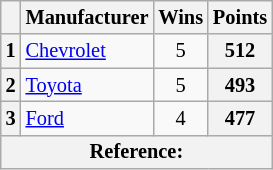<table class="wikitable" style="font-size:85%; text-align:center;">
<tr>
<th></th>
<th>Manufacturer</th>
<th>Wins</th>
<th>Points</th>
</tr>
<tr>
<th>1</th>
<td align=left><a href='#'>Chevrolet</a></td>
<td>5</td>
<th>512</th>
</tr>
<tr>
<th>2</th>
<td align=left><a href='#'>Toyota</a></td>
<td>5</td>
<th>493</th>
</tr>
<tr>
<th>3</th>
<td align=left><a href='#'>Ford</a></td>
<td>4</td>
<th>477</th>
</tr>
<tr>
<th colspan="34">Reference:</th>
</tr>
</table>
